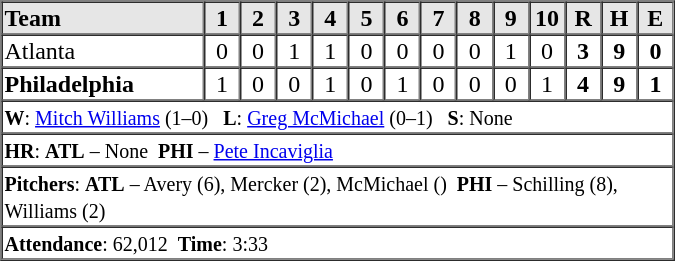<table border=1 cellspacing=0 width=450 style="margin-left:3em;">
<tr style="text-align:center; background-color:#e6e6e6;">
<th align=left width=28%>Team</th>
<th width=5%>1</th>
<th width=5%>2</th>
<th width=5%>3</th>
<th width=5%>4</th>
<th width=5%>5</th>
<th width=5%>6</th>
<th width=5%>7</th>
<th width=5%>8</th>
<th width=5%>9</th>
<th width=5%>10</th>
<th width=5%>R</th>
<th width=5%>H</th>
<th width=5%>E</th>
</tr>
<tr style="text-align:center;">
<td align=left>Atlanta</td>
<td>0</td>
<td>0</td>
<td>1</td>
<td>1</td>
<td>0</td>
<td>0</td>
<td>0</td>
<td>0</td>
<td>1</td>
<td>0</td>
<td><strong>3</strong></td>
<td><strong>9</strong></td>
<td><strong>0</strong></td>
</tr>
<tr style="text-align:center;">
<td align=left><strong>Philadelphia</strong></td>
<td>1</td>
<td>0</td>
<td>0</td>
<td>1</td>
<td>0</td>
<td>1</td>
<td>0</td>
<td>0</td>
<td>0</td>
<td>1</td>
<td><strong>4</strong></td>
<td><strong>9</strong></td>
<td><strong>1</strong></td>
</tr>
<tr style="text-align:left;">
<td colspan=15><small><strong>W</strong>: <a href='#'>Mitch Williams</a> (1–0)   <strong>L</strong>: <a href='#'>Greg McMichael</a> (0–1)   <strong>S</strong>: None</small></td>
</tr>
<tr style="text-align:left;">
<td colspan=15><small><strong>HR</strong>: <strong>ATL</strong> – None  <strong>PHI</strong> – <a href='#'>Pete Incaviglia</a></small></td>
</tr>
<tr style="text-align:left;">
<td colspan=15><small><strong>Pitchers</strong>: <strong>ATL</strong> – Avery (6), Mercker (2), McMichael ()  <strong>PHI</strong> – Schilling (8), Williams (2)</small></td>
</tr>
<tr style="text-align:left;">
<td colspan=15><small><strong>Attendance</strong>: 62,012  <strong>Time</strong>: 3:33</small></td>
</tr>
</table>
